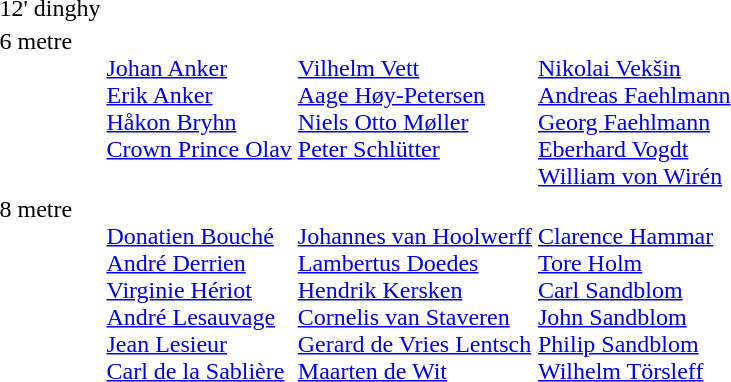<table>
<tr>
<td>12' dinghy<br></td>
<td></td>
<td></td>
<td></td>
</tr>
<tr valign="top">
<td>6 metre<br></td>
<td><br><a href='#'>Johan Anker</a><br><a href='#'>Erik Anker</a><br><a href='#'>Håkon Bryhn</a><br><a href='#'>Crown Prince Olav</a></td>
<td><br><a href='#'>Vilhelm Vett</a><br><a href='#'>Aage Høy-Petersen</a><br><a href='#'>Niels Otto Møller</a><br><a href='#'>Peter Schlütter</a></td>
<td><br><a href='#'>Nikolai Vekšin</a><br><a href='#'>Andreas Faehlmann</a><br><a href='#'>Georg Faehlmann</a><br><a href='#'>Eberhard Vogdt</a><br><a href='#'>William von Wirén</a></td>
</tr>
<tr valign="top">
<td>8 metre<br></td>
<td><br><a href='#'>Donatien Bouché</a><br><a href='#'>André Derrien</a><br><a href='#'>Virginie Hériot</a><br><a href='#'>André Lesauvage</a><br><a href='#'>Jean Lesieur</a><br><a href='#'>Carl de la Sablière</a></td>
<td><br><a href='#'>Johannes van Hoolwerff</a><br><a href='#'>Lambertus Doedes</a><br><a href='#'>Hendrik Kersken</a><br><a href='#'>Cornelis van Staveren</a><br><a href='#'>Gerard de Vries Lentsch</a><br><a href='#'>Maarten de Wit</a></td>
<td><br><a href='#'>Clarence Hammar</a><br><a href='#'>Tore Holm</a><br><a href='#'>Carl Sandblom</a><br><a href='#'>John Sandblom</a><br><a href='#'>Philip Sandblom</a><br><a href='#'>Wilhelm Törsleff</a></td>
</tr>
</table>
